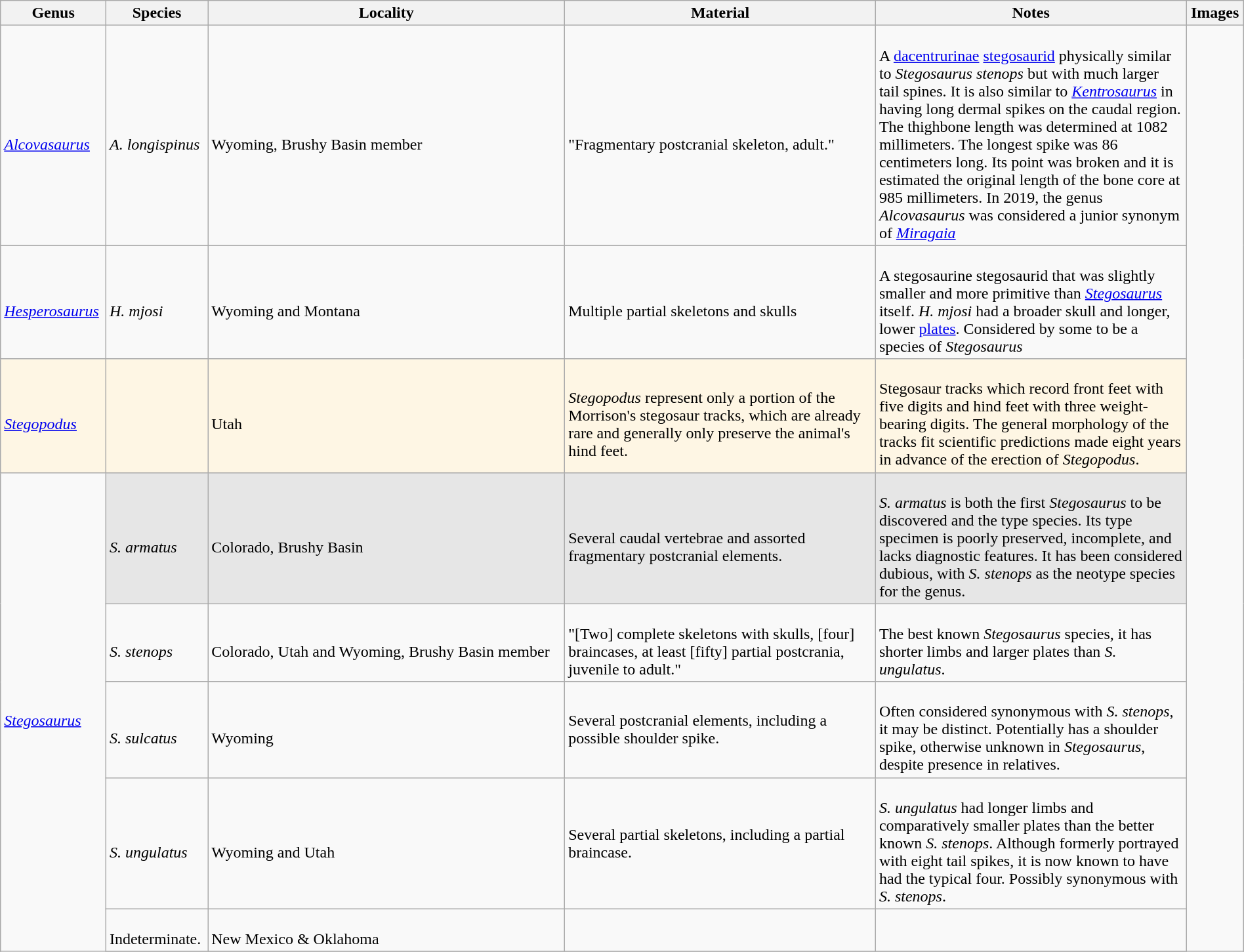<table class="wikitable" align="center" width="100%">
<tr>
<th>Genus</th>
<th>Species</th>
<th>Locality</th>
<th width="25%">Material</th>
<th width="25%">Notes</th>
<th>Images</th>
</tr>
<tr>
<td><br><em><a href='#'>Alcovasaurus</a></em></td>
<td><br><em>A. longispinus</em></td>
<td><br>Wyoming, Brushy Basin member</td>
<td><br>"Fragmentary postcranial skeleton, adult."</td>
<td><br>A <a href='#'>dacentrurinae</a> <a href='#'>stegosaurid</a> physically similar to <em>Stegosaurus stenops</em> but with much larger tail spines. It is also similar to <em><a href='#'>Kentrosaurus</a></em> in having long dermal spikes on the caudal region. The thighbone length was determined at 1082 millimeters. The longest spike was 86 centimeters long. Its point was broken and it is estimated the original length of the bone core at 985 millimeters. In 2019, the genus <em>Alcovasaurus</em> was considered a junior synonym of <em><a href='#'>Miragaia</a></em></td>
<td rowspan="34"><br>


</td>
</tr>
<tr>
<td><br><em><a href='#'>Hesperosaurus</a></em></td>
<td><br><em>H. mjosi</em></td>
<td><br>Wyoming and Montana</td>
<td><br>Multiple partial skeletons and skulls</td>
<td><br>A stegosaurine stegosaurid that was slightly smaller and more primitive than <em><a href='#'>Stegosaurus</a></em> itself. <em>H. mjosi</em> had a broader skull and longer, lower <a href='#'>plates</a>. Considered by some to be a species of <em>Stegosaurus</em></td>
</tr>
<tr>
<td style="background:#FEF6E4;"><br><em><a href='#'>Stegopodus</a></em></td>
<td style="background:#FEF6E4;"></td>
<td style="background:#FEF6E4;"><br>Utah</td>
<td style="background:#FEF6E4;"><br><em>Stegopodus</em> represent only a portion of the Morrison's stegosaur tracks, which are already rare and generally only preserve the animal's hind feet.</td>
<td style="background:#FEF6E4;"><br>Stegosaur tracks which record front feet with five digits and hind feet with three weight-bearing digits. The general morphology of the tracks fit scientific predictions made eight years in advance of the erection of <em>Stegopodus</em>.</td>
</tr>
<tr>
<td rowspan=8><br><em><a href='#'>Stegosaurus</a></em></td>
<td style="background:#E6E6E6;"><br><em>S. armatus</em></td>
<td style="background:#E6E6E6;"><br>Colorado, Brushy Basin</td>
<td style="background:#E6E6E6;"><br>Several caudal vertebrae and assorted fragmentary postcranial elements.</td>
<td style="background:#E6E6E6;"><br><em>S. armatus</em> is both the first <em>Stegosaurus</em> to be discovered and the type species. Its type specimen is poorly preserved, incomplete, and lacks diagnostic features. It has been considered dubious, with <em>S. stenops</em> as the neotype species for the genus.</td>
</tr>
<tr>
<td><br><em>S. stenops</em></td>
<td><br>Colorado, Utah and Wyoming, Brushy Basin member</td>
<td><br>"[Two] complete skeletons with skulls, [four] braincases, at least [fifty] partial postcrania, juvenile to adult."</td>
<td><br>The best known <em>Stegosaurus</em> species, it has shorter limbs and larger plates than <em>S. ungulatus</em>.</td>
</tr>
<tr>
<td><br><em>S. sulcatus</em></td>
<td><br>Wyoming</td>
<td>Several postcranial elements, including a possible shoulder spike.</td>
<td><br>Often considered synonymous with <em>S. stenops</em>, it may be distinct. Potentially has a shoulder spike, otherwise unknown in <em>Stegosaurus</em>, despite presence in relatives.</td>
</tr>
<tr>
<td><br><em>S. ungulatus</em></td>
<td><br>Wyoming and Utah</td>
<td>Several partial skeletons, including a partial braincase.</td>
<td><br><em>S. ungulatus</em> had longer limbs and comparatively smaller plates than the better known <em>S. stenops</em>. Although formerly portrayed with eight tail spikes, it is now known to have had the typical four. Possibly synonymous with <em>S. stenops</em>.</td>
</tr>
<tr>
<td><br>Indeterminate.</td>
<td><br>New Mexico & Oklahoma</td>
<td></td>
<td></td>
</tr>
<tr>
</tr>
</table>
